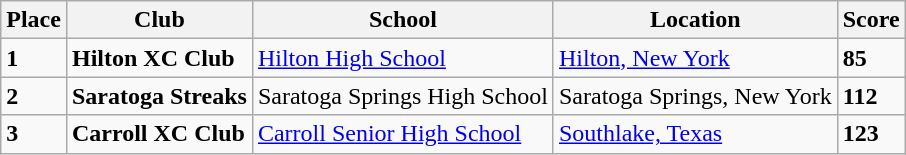<table class="wikitable">
<tr>
<th>Place</th>
<th>Club</th>
<th>School</th>
<th>Location</th>
<th>Score</th>
</tr>
<tr>
<td><strong>1</strong></td>
<td><strong>Hilton XC Club</strong></td>
<td><a href='#'>Hilton High School</a></td>
<td><a href='#'>Hilton, New York</a></td>
<td><strong>85</strong></td>
</tr>
<tr>
<td><strong>2</strong></td>
<td><strong>Saratoga Streaks</strong></td>
<td>Saratoga Springs High School</td>
<td>Saratoga Springs, New York</td>
<td><strong>112</strong></td>
</tr>
<tr>
<td><strong>3</strong></td>
<td><strong>Carroll XC Club</strong></td>
<td><a href='#'>Carroll Senior High School</a></td>
<td><a href='#'>Southlake, Texas</a></td>
<td><strong>123</strong></td>
</tr>
</table>
